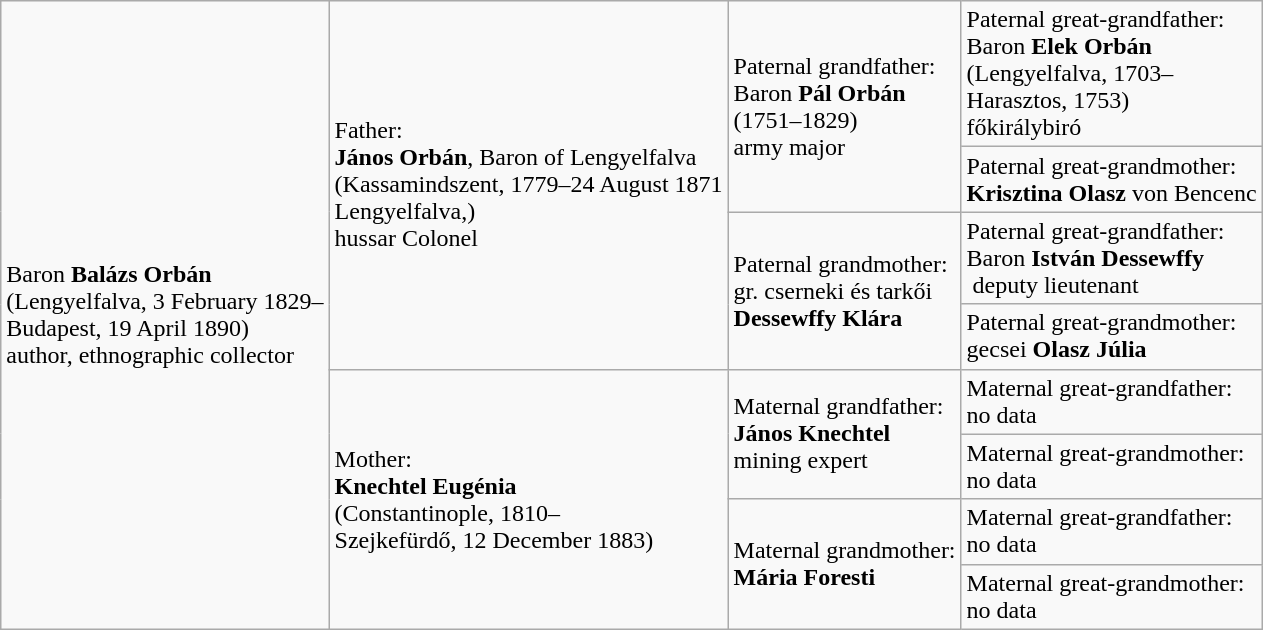<table class="wikitable">
<tr>
<td rowspan="8">Baron <strong>Balázs Orbán</strong><br>(Lengyelfalva, 3 February 1829–<br>Budapest, 19 April 1890)<br>author, ethnographic collector</td>
<td rowspan="4">Father:<br><strong>János Orbán</strong>, Baron of Lengyelfalva<br>(Kassamindszent, 1779–24 August 1871<br>Lengyelfalva,)<br>hussar Colonel</td>
<td rowspan="2">Paternal grandfather:<br>Baron <strong>Pál Orbán</strong><br>(1751–1829)<br>army major</td>
<td>Paternal great-grandfather:<br>Baron <strong>Elek Orbán</strong><br>(Lengyelfalva, 1703–<br>Harasztos, 1753)<br>főkirálybiró</td>
</tr>
<tr>
<td>Paternal great-grandmother:<br><strong>Krisztina Olasz</strong> von Bencenc</td>
</tr>
<tr>
<td rowspan="2">Paternal grandmother:<br>gr. cserneki és tarkői<br><strong>Dessewffy Klára</strong></td>
<td>Paternal great-grandfather:<br>Baron <strong>István Dessewffy</strong><br> deputy lieutenant</td>
</tr>
<tr>
<td>Paternal great-grandmother:<br>gecsei <strong>Olasz Júlia</strong></td>
</tr>
<tr>
<td rowspan="4">Mother:<br><strong>Knechtel Eugénia</strong><br>(Constantinople, 1810–<br>Szejkefürdő, 12 December 1883)</td>
<td rowspan="2">Maternal grandfather:<br><strong>János Knechtel</strong><br>mining expert</td>
<td>Maternal great-grandfather:<br>no data</td>
</tr>
<tr>
<td>Maternal great-grandmother:<br>no data</td>
</tr>
<tr>
<td rowspan="2">Maternal grandmother:<br><strong>Mária Foresti</strong></td>
<td>Maternal great-grandfather:<br>no data</td>
</tr>
<tr>
<td>Maternal great-grandmother:<br>no data</td>
</tr>
</table>
